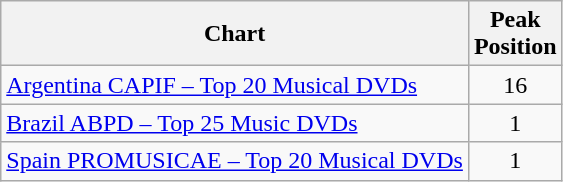<table class="wikitable sortable">
<tr>
<th>Chart</th>
<th>Peak<br>Position</th>
</tr>
<tr>
<td><a href='#'>Argentina CAPIF – Top 20 Musical DVDs</a></td>
<td align="center">16</td>
</tr>
<tr>
<td><a href='#'>Brazil ABPD – Top 25 Music DVDs</a></td>
<td align="center">1</td>
</tr>
<tr>
<td><a href='#'>Spain PROMUSICAE – Top 20 Musical DVDs</a></td>
<td align="center">1</td>
</tr>
</table>
